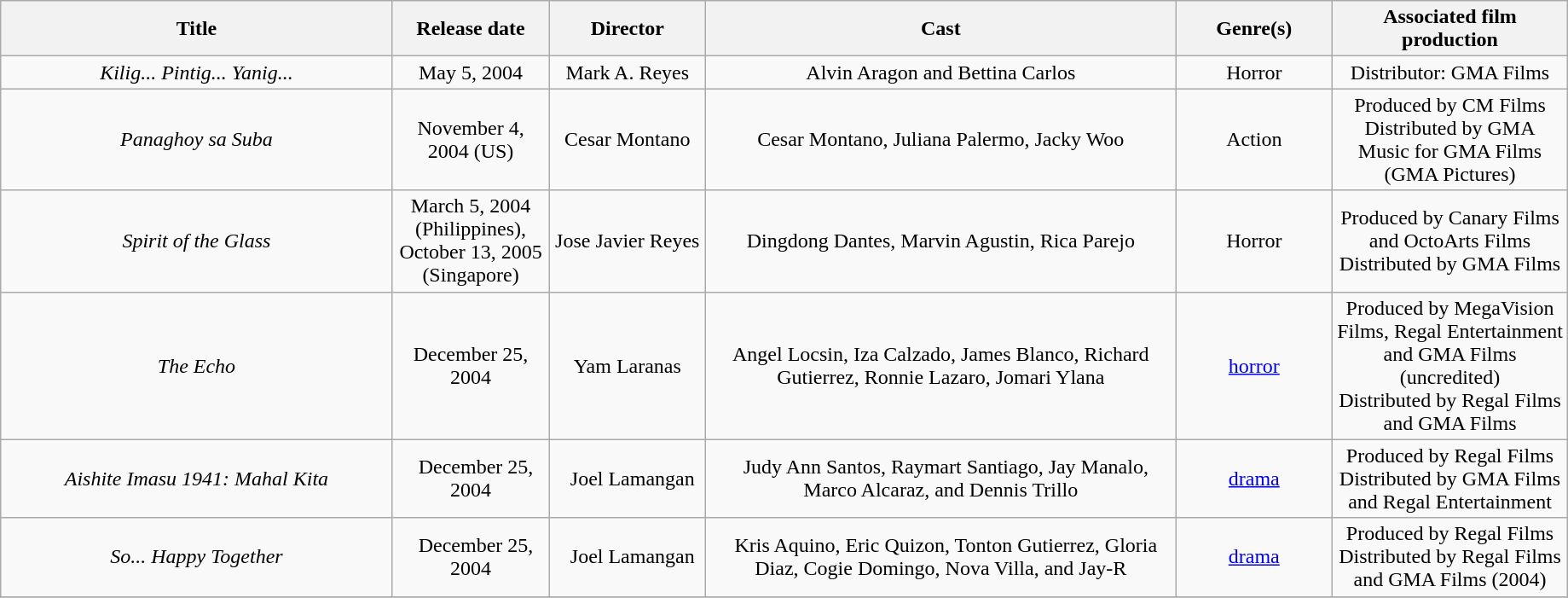<table class="wikitable" "toccolours sortable" style="width:97%; text-align:center">
<tr>
<th style="width:25%;">Title</th>
<th style="width:10%;">Release date</th>
<th style="width:10%;">Director</th>
<th style="width:30%;">Cast</th>
<th style="width:10%;">Genre(s)</th>
<th style="width:15%;">Associated film production</th>
</tr>
<tr>
<td><em>Kilig... Pintig... Yanig...</em></td>
<td>May 5, 2004</td>
<td>Mark A. Reyes</td>
<td>Alvin Aragon and Bettina Carlos</td>
<td>Horror</td>
<td>Distributor: GMA Films   </td>
</tr>
<tr>
<td><em>Panaghoy sa Suba</em></td>
<td>November 4, 2004 (US)</td>
<td>Cesar Montano</td>
<td>Cesar Montano, Juliana Palermo, Jacky Woo</td>
<td>Action</td>
<td>Produced by CM Films<br>Distributed by GMA Music for GMA Films (GMA Pictures)  </td>
</tr>
<tr>
<td><em>Spirit of the Glass</em></td>
<td>March 5, 2004 (Philippines), October 13, 2005 (Singapore)</td>
<td>Jose Javier Reyes</td>
<td>Dingdong Dantes, Marvin Agustin, Rica Parejo</td>
<td>Horror</td>
<td>Produced by Canary Films and OctoArts Films<br>Distributed by GMA Films</td>
</tr>
<tr>
<td><em>The Echo</em></td>
<td>December 25, 2004</td>
<td>Yam Laranas</td>
<td>Angel Locsin, Iza Calzado, James Blanco, Richard Gutierrez, Ronnie Lazaro, Jomari Ylana</td>
<td><a href='#'>horror</a></td>
<td>Produced by MegaVision Films, Regal Entertainment and GMA Films (uncredited)<br>Distributed by Regal Films and GMA Films </td>
</tr>
<tr>
<td><em>Aishite Imasu 1941: Mahal Kita</em></td>
<td>  December 25, 2004</td>
<td>  Joel Lamangan</td>
<td>  Judy Ann Santos, Raymart Santiago, Jay Manalo, Marco Alcaraz, and Dennis Trillo</td>
<td><a href='#'>drama</a></td>
<td>Produced by Regal Films<br>Distributed by GMA Films and Regal Entertainment </td>
</tr>
<tr>
<td><em>So... Happy Together</em></td>
<td>  December 25, 2004</td>
<td>  Joel Lamangan</td>
<td>  Kris Aquino, Eric Quizon, Tonton Gutierrez, Gloria Diaz, Cogie Domingo, Nova Villa, and Jay-R</td>
<td><a href='#'>drama</a></td>
<td>Produced by Regal Films<br>Distributed by Regal  Films and GMA Films (2004)
</td>
</tr>
<tr>
</tr>
</table>
